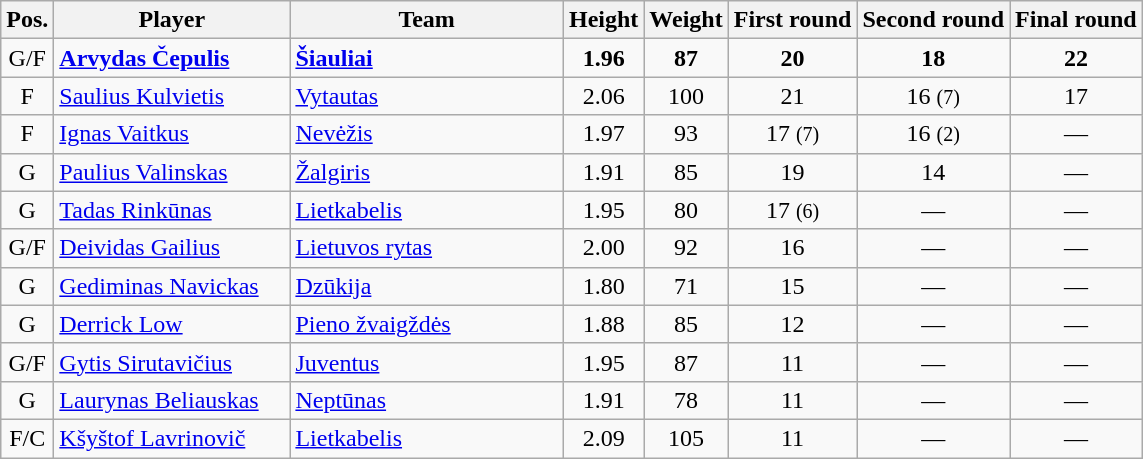<table class="wikitable">
<tr>
<th>Pos.</th>
<th style="width:150px;">Player</th>
<th width=175>Team</th>
<th>Height</th>
<th>Weight</th>
<th>First round</th>
<th>Second round</th>
<th>Final round</th>
</tr>
<tr>
<td style="text-align:center">G/F</td>
<td><strong><a href='#'>Arvydas Čepulis</a></strong></td>
<td><strong><a href='#'>Šiauliai</a></strong></td>
<td align=center><strong>1.96</strong></td>
<td align=center><strong>87</strong></td>
<td align=center><strong>20</strong></td>
<td align=center><strong>18</strong></td>
<td align=center><strong>22</strong></td>
</tr>
<tr>
<td style="text-align:center">F</td>
<td><a href='#'>Saulius Kulvietis</a></td>
<td><a href='#'>Vytautas</a></td>
<td align=center>2.06</td>
<td align=center>100</td>
<td align=center>21</td>
<td align=center>16 <small>(7)</small></td>
<td align=center>17</td>
</tr>
<tr>
<td style="text-align:center">F</td>
<td><a href='#'>Ignas Vaitkus</a></td>
<td><a href='#'>Nevėžis</a></td>
<td align=center>1.97</td>
<td align=center>93</td>
<td align=center>17 <small>(7)</small></td>
<td align=center>16 <small>(2)</small></td>
<td align=center>—</td>
</tr>
<tr>
<td style="text-align:center">G</td>
<td><a href='#'>Paulius Valinskas</a></td>
<td><a href='#'>Žalgiris</a></td>
<td align=center>1.91</td>
<td align=center>85</td>
<td align=center>19</td>
<td align=center>14</td>
<td align=center>—</td>
</tr>
<tr>
<td style="text-align:center">G</td>
<td><a href='#'>Tadas Rinkūnas</a></td>
<td><a href='#'>Lietkabelis</a></td>
<td align=center>1.95</td>
<td align=center>80</td>
<td align=center>17 <small>(6)</small></td>
<td align=center>—</td>
<td align=center>—</td>
</tr>
<tr>
<td style="text-align:center">G/F</td>
<td><a href='#'>Deividas Gailius</a></td>
<td><a href='#'>Lietuvos rytas</a></td>
<td align=center>2.00</td>
<td align=center>92</td>
<td align=center>16</td>
<td align=center>—</td>
<td align=center>—</td>
</tr>
<tr>
<td style="text-align:center">G</td>
<td><a href='#'>Gediminas Navickas</a></td>
<td><a href='#'>Dzūkija</a></td>
<td align=center>1.80</td>
<td align=center>71</td>
<td align=center>15</td>
<td align=center>—</td>
<td align=center>—</td>
</tr>
<tr>
<td style="text-align:center">G</td>
<td><a href='#'>Derrick Low</a></td>
<td><a href='#'>Pieno žvaigždės</a></td>
<td align=center>1.88</td>
<td align=center>85</td>
<td align=center>12</td>
<td align=center>—</td>
<td align=center>—</td>
</tr>
<tr>
<td style="text-align:center">G/F</td>
<td><a href='#'>Gytis Sirutavičius</a></td>
<td><a href='#'>Juventus</a></td>
<td align=center>1.95</td>
<td align=center>87</td>
<td align=center>11</td>
<td align=center>—</td>
<td align=center>—</td>
</tr>
<tr>
<td style="text-align:center">G</td>
<td><a href='#'>Laurynas Beliauskas</a></td>
<td><a href='#'>Neptūnas</a></td>
<td align=center>1.91</td>
<td align=center>78</td>
<td align=center>11</td>
<td align=center>—</td>
<td align=center>—</td>
</tr>
<tr>
<td style="text-align:center">F/C</td>
<td><a href='#'>Kšyštof Lavrinovič</a></td>
<td><a href='#'>Lietkabelis</a></td>
<td align=center>2.09</td>
<td align=center>105</td>
<td align=center>11</td>
<td align=center>—</td>
<td align=center>—</td>
</tr>
</table>
